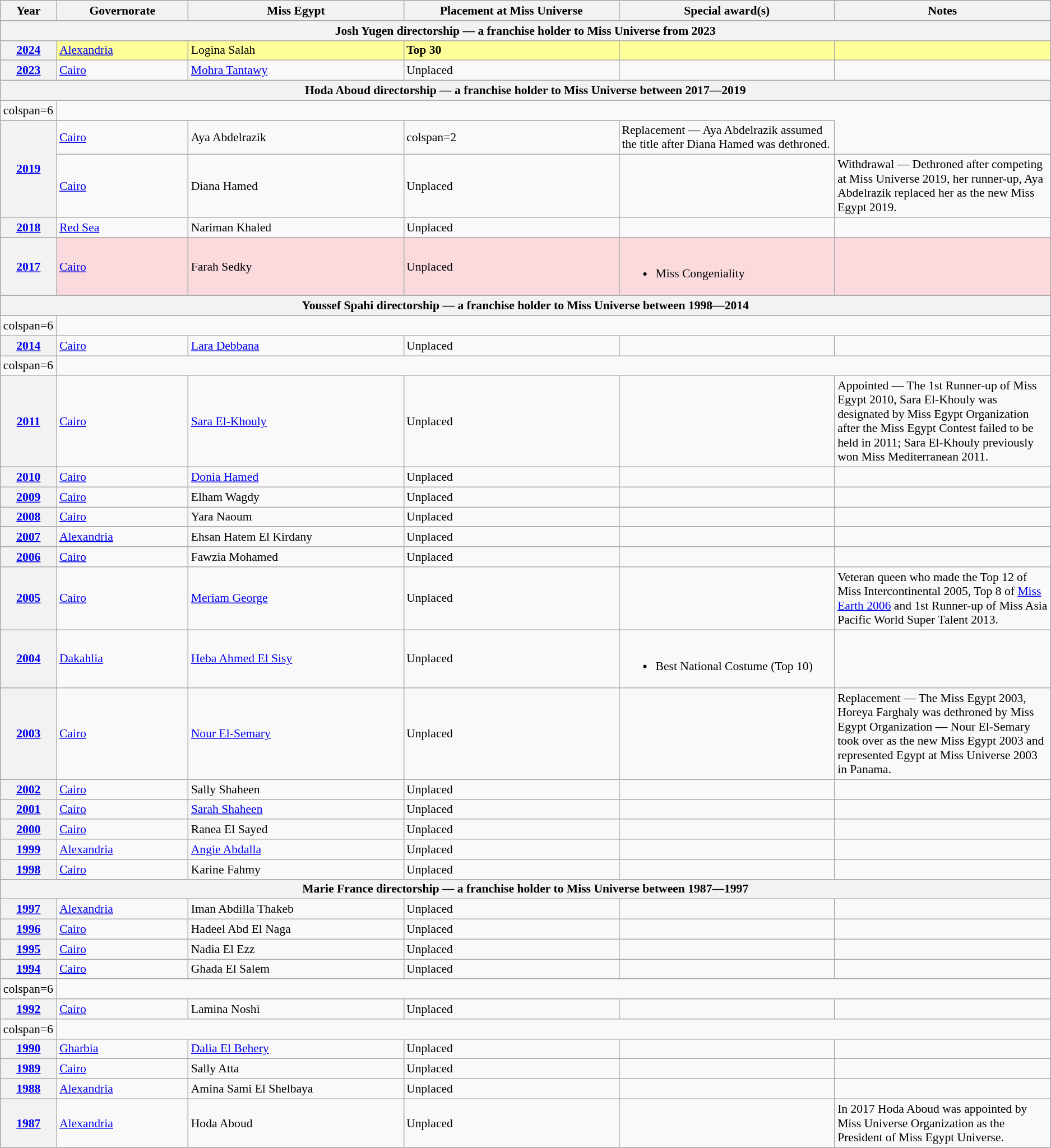<table class="wikitable " style="font-size: 90%;">
<tr>
<th width="60">Year</th>
<th width="150">Governorate</th>
<th width="250">Miss Egypt</th>
<th width="250">Placement at Miss Universe</th>
<th width="250">Special award(s)</th>
<th width="250">Notes</th>
</tr>
<tr>
</tr>
<tr>
<th colspan="6">Josh Yugen directorship — a franchise holder to Miss Universe from 2023</th>
</tr>
<tr style="background-color:#FFFF99;">
<th><a href='#'>2024</a></th>
<td><a href='#'>Alexandria</a></td>
<td>Logina Salah</td>
<td><strong>Top 30</strong></td>
<td></td>
<td></td>
</tr>
<tr>
<th><a href='#'>2023</a></th>
<td><a href='#'>Cairo</a></td>
<td><a href='#'>Mohra Tantawy</a></td>
<td>Unplaced</td>
<td></td>
<td></td>
</tr>
<tr>
<th colspan="6">Hoda Aboud directorship — a franchise holder to Miss Universe between 2017―2019</th>
</tr>
<tr>
<td>colspan=6 </td>
</tr>
<tr>
<th rowspan="2"><a href='#'>2019</a></th>
<td><a href='#'>Cairo</a></td>
<td>Aya Abdelrazik</td>
<td>colspan=2 </td>
<td>Replacement — Aya Abdelrazik assumed the title after Diana Hamed was dethroned.</td>
</tr>
<tr>
<td><a href='#'>Cairo</a></td>
<td>Diana Hamed</td>
<td>Unplaced</td>
<td></td>
<td>Withdrawal — Dethroned after competing at Miss Universe 2019, her runner-up, Aya Abdelrazik replaced her as the new Miss Egypt 2019.</td>
</tr>
<tr>
<th><a href='#'>2018</a></th>
<td><a href='#'>Red Sea</a></td>
<td>Nariman Khaled</td>
<td>Unplaced</td>
<td></td>
<td></td>
</tr>
<tr style="background-color:#FADADD; ">
<th><a href='#'>2017</a></th>
<td><a href='#'>Cairo</a></td>
<td>Farah Sedky</td>
<td>Unplaced</td>
<td align="left"><br><ul><li>Miss Congeniality</li></ul></td>
<td></td>
</tr>
<tr>
<th colspan="6">Youssef Spahi directorship — a franchise holder to Miss Universe between 1998―2014</th>
</tr>
<tr>
<td>colspan=6 </td>
</tr>
<tr>
<th><a href='#'>2014</a></th>
<td><a href='#'>Cairo</a></td>
<td><a href='#'>Lara Debbana</a></td>
<td>Unplaced</td>
<td></td>
<td></td>
</tr>
<tr>
<td>colspan=6 </td>
</tr>
<tr>
<th><a href='#'>2011</a></th>
<td><a href='#'>Cairo</a></td>
<td><a href='#'>Sara El-Khouly</a></td>
<td>Unplaced</td>
<td></td>
<td>Appointed — The 1st Runner-up of Miss Egypt 2010, Sara El-Khouly was designated by Miss Egypt Organization after the Miss Egypt Contest failed to be held in 2011; Sara El-Khouly previously won Miss Mediterranean 2011.</td>
</tr>
<tr>
<th><a href='#'>2010</a></th>
<td><a href='#'>Cairo</a></td>
<td><a href='#'>Donia Hamed</a></td>
<td>Unplaced</td>
<td></td>
<td></td>
</tr>
<tr>
<th><a href='#'>2009</a></th>
<td><a href='#'>Cairo</a></td>
<td>Elham Wagdy</td>
<td>Unplaced</td>
<td></td>
<td></td>
</tr>
<tr>
<th><a href='#'>2008</a></th>
<td><a href='#'>Cairo</a></td>
<td>Yara Naoum</td>
<td>Unplaced</td>
<td></td>
<td></td>
</tr>
<tr>
<th><a href='#'>2007</a></th>
<td><a href='#'>Alexandria</a></td>
<td>Ehsan Hatem El Kirdany</td>
<td>Unplaced</td>
<td></td>
<td></td>
</tr>
<tr>
<th><a href='#'>2006</a></th>
<td><a href='#'>Cairo</a></td>
<td>Fawzia Mohamed</td>
<td>Unplaced</td>
<td></td>
<td></td>
</tr>
<tr>
<th><a href='#'>2005</a></th>
<td><a href='#'>Cairo</a></td>
<td><a href='#'>Meriam George</a></td>
<td>Unplaced</td>
<td></td>
<td>Veteran queen who made the Top 12 of Miss Intercontinental 2005, Top 8 of <a href='#'>Miss Earth 2006</a> and 1st Runner-up of Miss Asia Pacific World Super Talent 2013.</td>
</tr>
<tr>
<th><a href='#'>2004</a></th>
<td><a href='#'>Dakahlia</a></td>
<td><a href='#'>Heba Ahmed El Sisy</a></td>
<td>Unplaced</td>
<td align="left"><br><ul><li>Best National Costume (Top 10)</li></ul></td>
<td></td>
</tr>
<tr>
<th><a href='#'>2003</a></th>
<td><a href='#'>Cairo</a></td>
<td><a href='#'>Nour El-Semary</a></td>
<td>Unplaced</td>
<td></td>
<td>Replacement — The Miss Egypt 2003, Horeya Farghaly was dethroned by Miss Egypt Organization — Nour El-Semary took over as the new Miss Egypt 2003 and represented Egypt at Miss Universe 2003 in Panama.</td>
</tr>
<tr>
<th><a href='#'>2002</a></th>
<td><a href='#'>Cairo</a></td>
<td>Sally Shaheen</td>
<td>Unplaced</td>
<td></td>
<td></td>
</tr>
<tr>
<th><a href='#'>2001</a></th>
<td><a href='#'>Cairo</a></td>
<td><a href='#'>Sarah Shaheen</a></td>
<td>Unplaced</td>
<td></td>
<td></td>
</tr>
<tr>
<th><a href='#'>2000</a></th>
<td><a href='#'>Cairo</a></td>
<td>Ranea El Sayed</td>
<td>Unplaced</td>
<td></td>
<td></td>
</tr>
<tr>
<th><a href='#'>1999</a></th>
<td><a href='#'>Alexandria</a></td>
<td><a href='#'>Angie Abdalla</a></td>
<td>Unplaced</td>
<td></td>
<td></td>
</tr>
<tr>
<th><a href='#'>1998</a></th>
<td><a href='#'>Cairo</a></td>
<td>Karine Fahmy</td>
<td>Unplaced</td>
<td></td>
<td></td>
</tr>
<tr>
<th colspan="6">Marie France directorship — a franchise holder to Miss Universe between 1987―1997</th>
</tr>
<tr>
<th><a href='#'>1997</a></th>
<td><a href='#'>Alexandria</a></td>
<td>Iman Abdilla Thakeb</td>
<td>Unplaced</td>
<td></td>
<td></td>
</tr>
<tr>
<th><a href='#'>1996</a></th>
<td><a href='#'>Cairo</a></td>
<td>Hadeel Abd El Naga</td>
<td>Unplaced</td>
<td></td>
<td></td>
</tr>
<tr>
<th><a href='#'>1995</a></th>
<td><a href='#'>Cairo</a></td>
<td>Nadia El Ezz</td>
<td>Unplaced</td>
<td></td>
<td></td>
</tr>
<tr>
<th><a href='#'>1994</a></th>
<td><a href='#'>Cairo</a></td>
<td>Ghada El Salem</td>
<td>Unplaced</td>
<td></td>
<td></td>
</tr>
<tr>
<td>colspan=6 </td>
</tr>
<tr>
<th><a href='#'>1992</a></th>
<td><a href='#'>Cairo</a></td>
<td>Lamina Noshi</td>
<td>Unplaced</td>
<td></td>
<td></td>
</tr>
<tr>
<td>colspan=6 </td>
</tr>
<tr>
<th><a href='#'>1990</a></th>
<td><a href='#'>Gharbia</a></td>
<td><a href='#'>Dalia El Behery</a></td>
<td>Unplaced</td>
<td></td>
<td></td>
</tr>
<tr>
<th><a href='#'>1989</a></th>
<td><a href='#'>Cairo</a></td>
<td>Sally Atta</td>
<td>Unplaced</td>
<td></td>
<td></td>
</tr>
<tr>
<th><a href='#'>1988</a></th>
<td><a href='#'>Alexandria</a></td>
<td>Amina Sami El Shelbaya</td>
<td>Unplaced</td>
<td></td>
<td></td>
</tr>
<tr>
<th><a href='#'>1987</a></th>
<td><a href='#'>Alexandria</a></td>
<td>Hoda Aboud</td>
<td>Unplaced</td>
<td></td>
<td>In 2017 Hoda Aboud was appointed by Miss Universe Organization as the President of Miss Egypt Universe.</td>
</tr>
</table>
